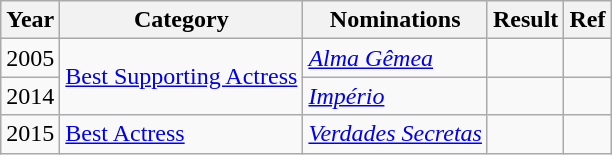<table class="wikitable">
<tr>
<th>Year</th>
<th>Category</th>
<th>Nominations</th>
<th>Result</th>
<th>Ref</th>
</tr>
<tr>
<td>2005</td>
<td rowspan=2><a href='#'>Best Supporting Actress</a></td>
<td><em><a href='#'>Alma Gêmea</a></em></td>
<td></td>
<td></td>
</tr>
<tr>
<td>2014</td>
<td><em><a href='#'>Império</a></em></td>
<td></td>
<td></td>
</tr>
<tr>
<td>2015</td>
<td rowspan=2><a href='#'>Best Actress</a></td>
<td><em><a href='#'>Verdades Secretas</a></em></td>
<td></td>
<td></td>
</tr>
</table>
